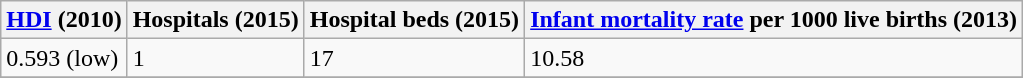<table class="wikitable" border="1">
<tr>
<th><a href='#'>HDI</a> (2010)</th>
<th>Hospitals (2015)</th>
<th>Hospital beds (2015)</th>
<th><a href='#'>Infant mortality rate</a> per 1000 live births (2013)</th>
</tr>
<tr>
<td>0.593 (low)</td>
<td>1</td>
<td>17</td>
<td>10.58</td>
</tr>
<tr>
</tr>
</table>
